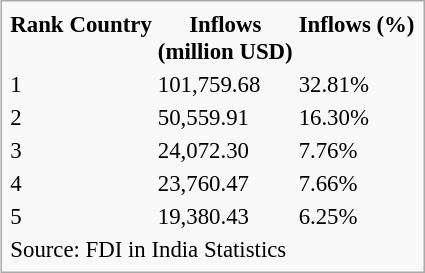<table class="infobox" style="font-size: 95%">
<tr>
<th>Rank</th>
<th>Country</th>
<th>Inflows<br> (million USD)</th>
<th>Inflows (%)</th>
</tr>
<tr>
<td>1</td>
<td></td>
<td>101,759.68</td>
<td>32.81%</td>
</tr>
<tr>
<td>2</td>
<td></td>
<td>50,559.91</td>
<td>16.30%</td>
</tr>
<tr>
<td>3</td>
<td></td>
<td>24,072.30</td>
<td>7.76%</td>
</tr>
<tr>
<td>4</td>
<td></td>
<td>23,760.47</td>
<td>7.66%</td>
</tr>
<tr>
<td>5</td>
<td></td>
<td>19,380.43</td>
<td>6.25%</td>
</tr>
<tr>
<td colspan=4>Source: FDI in India Statistics</td>
</tr>
</table>
